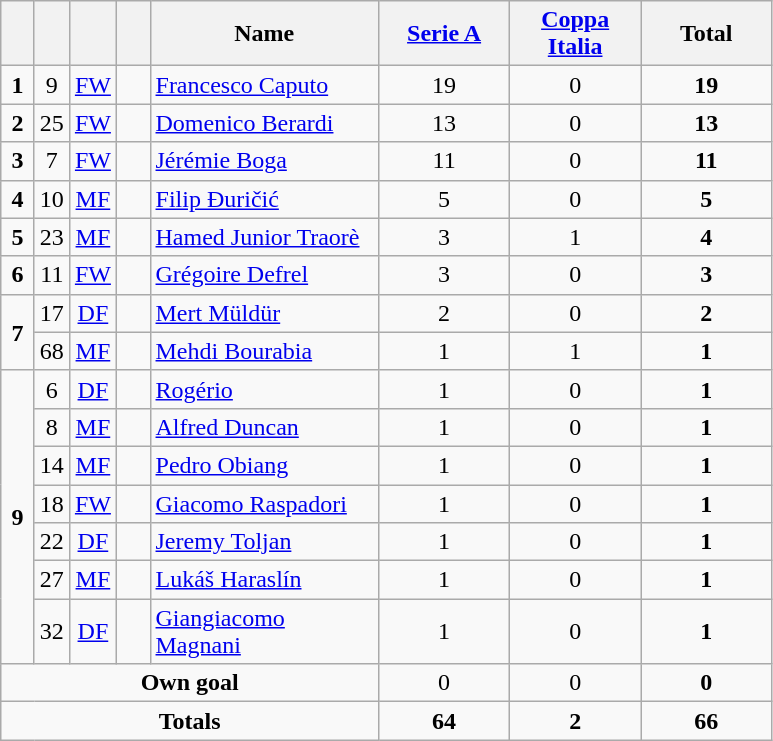<table class="wikitable" style="text-align:center">
<tr>
<th width=15></th>
<th width=15></th>
<th width=15></th>
<th width=15></th>
<th width=145>Name</th>
<th width=80><strong><a href='#'>Serie A</a></strong></th>
<th width=80><strong><a href='#'>Coppa Italia</a></strong></th>
<th width=80>Total</th>
</tr>
<tr>
<td><strong>1</strong></td>
<td>9</td>
<td><a href='#'>FW</a></td>
<td></td>
<td align=left><a href='#'>Francesco Caputo</a></td>
<td>19</td>
<td>0</td>
<td><strong>19</strong></td>
</tr>
<tr>
<td><strong>2</strong></td>
<td>25</td>
<td><a href='#'>FW</a></td>
<td></td>
<td align=left><a href='#'>Domenico Berardi</a></td>
<td>13</td>
<td>0</td>
<td><strong>13</strong></td>
</tr>
<tr>
<td><strong>3</strong></td>
<td>7</td>
<td><a href='#'>FW</a></td>
<td></td>
<td align=left><a href='#'>Jérémie Boga</a></td>
<td>11</td>
<td>0</td>
<td><strong>11</strong></td>
</tr>
<tr>
<td><strong>4</strong></td>
<td>10</td>
<td><a href='#'>MF</a></td>
<td></td>
<td align=left><a href='#'>Filip Đuričić</a></td>
<td>5</td>
<td>0</td>
<td><strong>5</strong></td>
</tr>
<tr>
<td><strong>5</strong></td>
<td>23</td>
<td><a href='#'>MF</a></td>
<td></td>
<td align=left><a href='#'>Hamed Junior Traorè</a></td>
<td>3</td>
<td>1</td>
<td><strong>4</strong></td>
</tr>
<tr>
<td><strong>6</strong></td>
<td>11</td>
<td><a href='#'>FW</a></td>
<td></td>
<td align=left><a href='#'>Grégoire Defrel</a></td>
<td>3</td>
<td>0</td>
<td><strong>3</strong></td>
</tr>
<tr>
<td rowspan=2><strong>7</strong></td>
<td>17</td>
<td><a href='#'>DF</a></td>
<td></td>
<td align=left><a href='#'>Mert Müldür</a></td>
<td>2</td>
<td>0</td>
<td><strong>2</strong></td>
</tr>
<tr>
<td>68</td>
<td><a href='#'>MF</a></td>
<td></td>
<td align=left><a href='#'>Mehdi Bourabia</a></td>
<td>1</td>
<td>1</td>
<td><strong>1</strong></td>
</tr>
<tr>
<td rowspan=7><strong>9</strong></td>
<td>6</td>
<td><a href='#'>DF</a></td>
<td></td>
<td align=left><a href='#'>Rogério</a></td>
<td>1</td>
<td>0</td>
<td><strong>1</strong></td>
</tr>
<tr>
<td>8</td>
<td><a href='#'>MF</a></td>
<td></td>
<td align=left><a href='#'>Alfred Duncan</a></td>
<td>1</td>
<td>0</td>
<td><strong>1</strong></td>
</tr>
<tr>
<td>14</td>
<td><a href='#'>MF</a></td>
<td></td>
<td align=left><a href='#'>Pedro Obiang</a></td>
<td>1</td>
<td>0</td>
<td><strong>1</strong></td>
</tr>
<tr>
<td>18</td>
<td><a href='#'>FW</a></td>
<td></td>
<td align=left><a href='#'>Giacomo Raspadori</a></td>
<td>1</td>
<td>0</td>
<td><strong>1</strong></td>
</tr>
<tr>
<td>22</td>
<td><a href='#'>DF</a></td>
<td></td>
<td align=left><a href='#'>Jeremy Toljan</a></td>
<td>1</td>
<td>0</td>
<td><strong>1</strong></td>
</tr>
<tr>
<td>27</td>
<td><a href='#'>MF</a></td>
<td></td>
<td align=left><a href='#'>Lukáš Haraslín</a></td>
<td>1</td>
<td>0</td>
<td><strong>1</strong></td>
</tr>
<tr>
<td>32</td>
<td><a href='#'>DF</a></td>
<td></td>
<td align=left><a href='#'>Giangiacomo Magnani</a></td>
<td>1</td>
<td>0</td>
<td><strong>1</strong></td>
</tr>
<tr>
<td colspan=5><strong>Own goal</strong></td>
<td>0</td>
<td>0</td>
<td><strong>0</strong></td>
</tr>
<tr>
<td colspan=5><strong>Totals</strong></td>
<td><strong>64</strong></td>
<td><strong>2</strong></td>
<td><strong>66</strong></td>
</tr>
</table>
